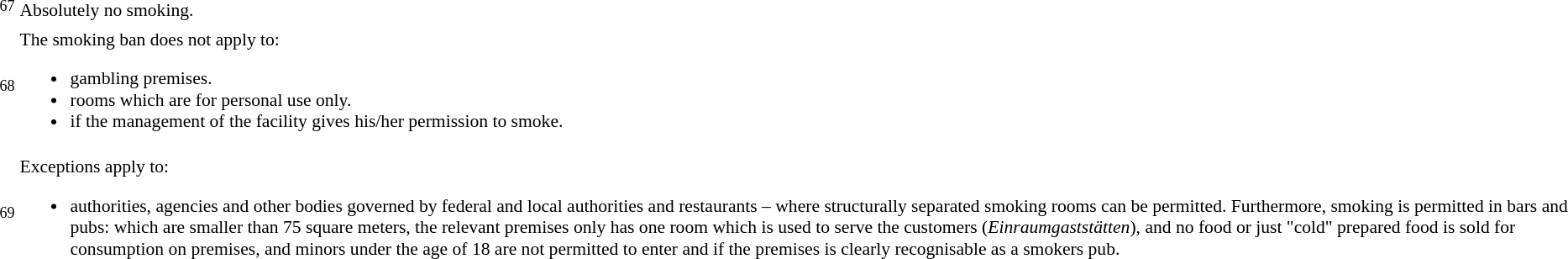<table class="toptextcells" style="font-size: 90%;">
<tr>
<td tyle="text-align: right; padding-right: 0.33em"><sup>67</sup></td>
<td>Absolutely no smoking.</td>
</tr>
<tr>
<td tyle="text-align: right; padding-right: 0.33em"><sup>68</sup></td>
<td>The smoking ban does not apply to:<br><ul><li>gambling premises.</li><li>rooms which are for personal use only.</li><li>if the management of the facility gives his/her permission to smoke.</li></ul></td>
</tr>
<tr>
<td tyle="text-align: right; padding-right: 0.33em"><sup>69</sup></td>
<td>Exceptions apply to:<br><ul><li>authorities, agencies and other bodies governed by federal and local authorities and restaurants – where structurally separated smoking rooms can be permitted.  Furthermore, smoking is permitted in bars and pubs: which are smaller than 75 square meters, the relevant premises only has one room which is used to serve the customers (<em>Einraumgaststätten</em>), and no food or just "cold" prepared food is sold for consumption on premises, and minors under the age of 18 are not permitted to enter and if the premises is clearly recognisable as a smokers pub.</li></ul></td>
</tr>
</table>
